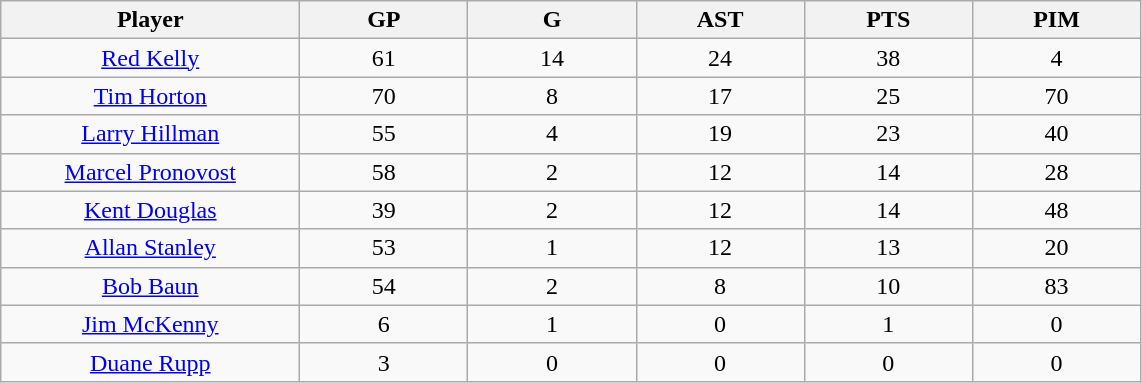<table class="wikitable sortable">
<tr>
<th bgcolor="#DDDDFF" width="16%">Player</th>
<th bgcolor="#DDDDFF" width="9%">GP</th>
<th bgcolor="#DDDDFF" width="9%">G</th>
<th bgcolor="#DDDDFF" width="9%">AST</th>
<th bgcolor="#DDDDFF" width="9%">PTS</th>
<th bgcolor="#DDDDFF" width="9%">PIM</th>
</tr>
<tr align="center">
<td><a href='#'>Red Kelly</a></td>
<td>61</td>
<td>14</td>
<td>24</td>
<td>38</td>
<td>4</td>
</tr>
<tr align="center">
<td><a href='#'>Tim Horton</a></td>
<td>70</td>
<td>8</td>
<td>17</td>
<td>25</td>
<td>70</td>
</tr>
<tr align="center">
<td><a href='#'>Larry Hillman</a></td>
<td>55</td>
<td>4</td>
<td>19</td>
<td>23</td>
<td>40</td>
</tr>
<tr align="center">
<td><a href='#'>Marcel Pronovost</a></td>
<td>58</td>
<td>2</td>
<td>12</td>
<td>14</td>
<td>28</td>
</tr>
<tr align="center">
<td><a href='#'>Kent Douglas</a></td>
<td>39</td>
<td>2</td>
<td>12</td>
<td>14</td>
<td>48</td>
</tr>
<tr align="center">
<td><a href='#'>Allan Stanley</a></td>
<td>53</td>
<td>1</td>
<td>12</td>
<td>13</td>
<td>20</td>
</tr>
<tr align="center">
<td><a href='#'>Bob Baun</a></td>
<td>54</td>
<td>2</td>
<td>8</td>
<td>10</td>
<td>83</td>
</tr>
<tr align="center">
<td><a href='#'>Jim McKenny</a></td>
<td>6</td>
<td>1</td>
<td>0</td>
<td>1</td>
<td>0</td>
</tr>
<tr align="center">
<td><a href='#'>Duane Rupp</a></td>
<td>3</td>
<td>0</td>
<td>0</td>
<td>0</td>
<td>0</td>
</tr>
</table>
